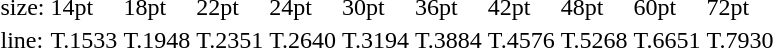<table style="margin-left:40px;">
<tr>
<td>size:</td>
<td>14pt</td>
<td>18pt</td>
<td>22pt</td>
<td>24pt</td>
<td>30pt</td>
<td>36pt</td>
<td>42pt</td>
<td>48pt</td>
<td>60pt</td>
<td>72pt</td>
</tr>
<tr>
<td>line:</td>
<td>T.1533</td>
<td>T.1948</td>
<td>T.2351</td>
<td>T.2640</td>
<td>T.3194</td>
<td>T.3884</td>
<td>T.4576</td>
<td>T.5268</td>
<td>T.6651</td>
<td>T.7930</td>
</tr>
</table>
